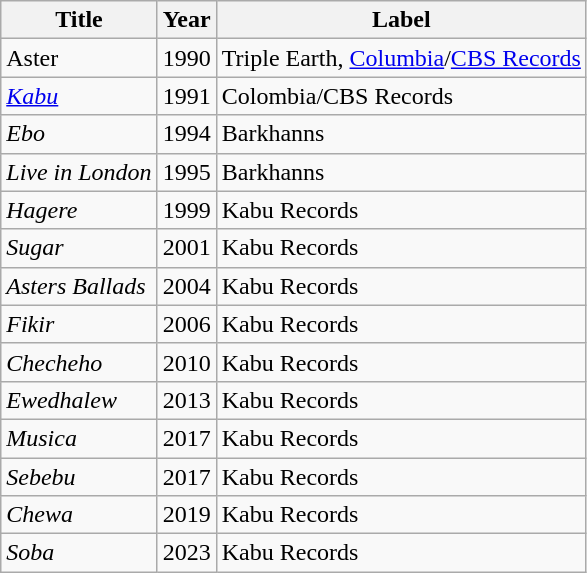<table class="wikitable">
<tr>
<th>Title</th>
<th>Year</th>
<th>Label</th>
</tr>
<tr>
<td>Aster</td>
<td>1990</td>
<td>Triple Earth, <a href='#'>Columbia</a>/<a href='#'>CBS Records</a></td>
</tr>
<tr>
<td><em><a href='#'>Kabu</a></em></td>
<td>1991</td>
<td>Colombia/CBS Records</td>
</tr>
<tr>
<td><em>Ebo</em></td>
<td>1994</td>
<td>Barkhanns</td>
</tr>
<tr>
<td><em>Live in London</em></td>
<td>1995</td>
<td>Barkhanns</td>
</tr>
<tr>
<td><em>Hagere</em></td>
<td>1999</td>
<td>Kabu Records</td>
</tr>
<tr>
<td><em>Sugar</em></td>
<td>2001</td>
<td>Kabu Records</td>
</tr>
<tr>
<td><em>Asters Ballads</em></td>
<td>2004</td>
<td>Kabu Records</td>
</tr>
<tr>
<td><em>Fikir</em></td>
<td>2006</td>
<td>Kabu Records</td>
</tr>
<tr>
<td><em>Checheho</em></td>
<td>2010</td>
<td>Kabu Records</td>
</tr>
<tr>
<td><em>Ewedhalew</em></td>
<td>2013</td>
<td>Kabu Records</td>
</tr>
<tr>
<td><em>Musica</em></td>
<td>2017</td>
<td>Kabu Records</td>
</tr>
<tr>
<td><em>Sebebu</em></td>
<td>2017</td>
<td>Kabu Records</td>
</tr>
<tr>
<td><em>Chewa</em></td>
<td>2019</td>
<td>Kabu Records</td>
</tr>
<tr>
<td><em>Soba</em></td>
<td>2023</td>
<td>Kabu Records</td>
</tr>
</table>
